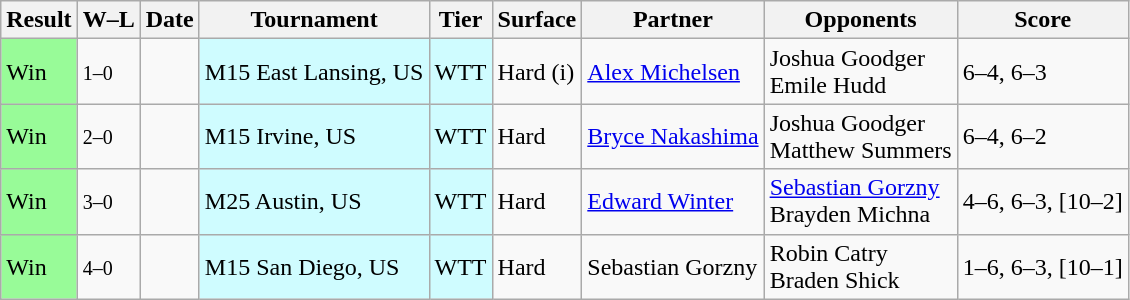<table class="sortable wikitable">
<tr>
<th>Result</th>
<th class="unsortable">W–L</th>
<th>Date</th>
<th>Tournament</th>
<th>Tier</th>
<th>Surface</th>
<th>Partner</th>
<th>Opponents</th>
<th class="unsortable">Score</th>
</tr>
<tr>
<td bgcolor=98FB98>Win</td>
<td><small>1–0</small></td>
<td></td>
<td style="background:#cffcff;">M15 East Lansing, US</td>
<td style="background:#cffcff;">WTT</td>
<td>Hard (i)</td>
<td> <a href='#'>Alex Michelsen</a></td>
<td> Joshua Goodger <br>  Emile Hudd</td>
<td>6–4, 6–3</td>
</tr>
<tr>
<td bgcolor=98FB98>Win</td>
<td><small>2–0</small></td>
<td></td>
<td style="background:#cffcff;">M15 Irvine, US</td>
<td style="background:#cffcff;">WTT</td>
<td>Hard</td>
<td> <a href='#'>Bryce Nakashima</a></td>
<td> Joshua Goodger <br>  Matthew Summers</td>
<td>6–4, 6–2</td>
</tr>
<tr>
<td bgcolor=98FB98>Win</td>
<td><small>3–0</small></td>
<td></td>
<td style="background:#cffcff;">M25 Austin, US</td>
<td style="background:#cffcff;">WTT</td>
<td>Hard</td>
<td> <a href='#'>Edward Winter</a></td>
<td> <a href='#'>Sebastian Gorzny</a> <br>  Brayden Michna</td>
<td>4–6, 6–3, [10–2]</td>
</tr>
<tr>
<td bgcolor=98FB98>Win</td>
<td><small>4–0</small></td>
<td></td>
<td style="background:#cffcff;">M15 San Diego, US</td>
<td style="background:#cffcff;">WTT</td>
<td>Hard</td>
<td> Sebastian Gorzny</td>
<td> Robin Catry <br>  Braden Shick</td>
<td>1–6, 6–3, [10–1]</td>
</tr>
</table>
